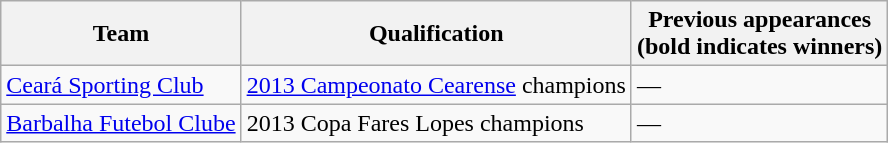<table class="wikitable">
<tr>
<th>Team</th>
<th>Qualification</th>
<th>Previous appearances<br>(bold indicates winners)</th>
</tr>
<tr>
<td> <a href='#'>Ceará Sporting Club</a></td>
<td><a href='#'>2013 Campeonato Cearense</a> champions</td>
<td>—</td>
</tr>
<tr>
<td> <a href='#'>Barbalha Futebol Clube</a></td>
<td>2013 Copa Fares Lopes champions</td>
<td>—</td>
</tr>
</table>
